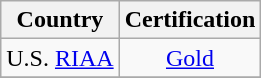<table class="wikitable">
<tr>
<th>Country</th>
<th>Certification<br></th>
</tr>
<tr>
<td>U.S. <a href='#'>RIAA</a></td>
<td align="center"><a href='#'>Gold</a></td>
</tr>
<tr>
</tr>
</table>
